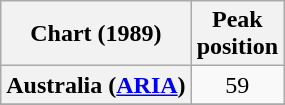<table class="wikitable sortable plainrowheaders" style="text-align:center">
<tr>
<th>Chart (1989)</th>
<th>Peak<br>position</th>
</tr>
<tr>
<th scope="row">Australia (<a href='#'>ARIA</a>)</th>
<td>59</td>
</tr>
<tr>
</tr>
<tr>
</tr>
<tr>
</tr>
<tr>
</tr>
</table>
